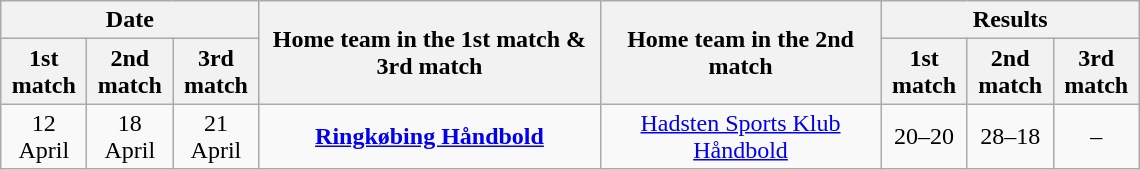<table class="wikitable" style="text-align:center; margin-left:1em;">
<tr>
<th colspan="3">Date</th>
<th rowspan="2" style="width:220px;">Home team in the 1st match & 3rd match</th>
<th rowspan="2" style="width:180px;">Home team in the 2nd match</th>
<th colspan="3">Results</th>
</tr>
<tr>
<th style="width:50px;">1st match</th>
<th style="width:50px;">2nd match</th>
<th style="width:50px;">3rd match</th>
<th style="width:50px;">1st match</th>
<th style="width:50px;">2nd match</th>
<th style="width:50px;">3rd match</th>
</tr>
<tr>
<td>12 April</td>
<td>18 April</td>
<td>21 April</td>
<td><strong><a href='#'>Ringkøbing Håndbold</a></strong></td>
<td><a href='#'>Hadsten Sports Klub Håndbold</a></td>
<td>20–20</td>
<td>28–18</td>
<td>–</td>
</tr>
</table>
